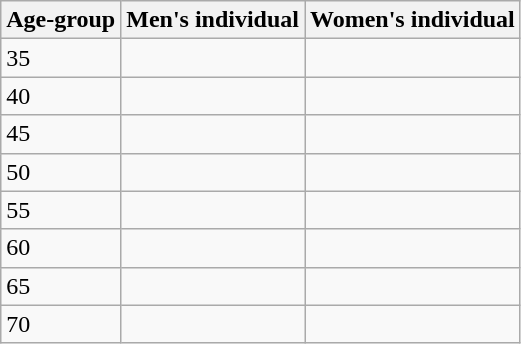<table class=wikitable>
<tr>
<th>Age-group</th>
<th>Men's individual</th>
<th>Women's individual</th>
</tr>
<tr>
<td>35</td>
<td></td>
<td></td>
</tr>
<tr>
<td>40</td>
<td></td>
<td></td>
</tr>
<tr>
<td>45</td>
<td></td>
<td></td>
</tr>
<tr>
<td>50</td>
<td></td>
<td></td>
</tr>
<tr>
<td>55</td>
<td></td>
<td></td>
</tr>
<tr>
<td>60</td>
<td></td>
<td></td>
</tr>
<tr>
<td>65</td>
<td></td>
<td></td>
</tr>
<tr>
<td>70</td>
<td></td>
<td></td>
</tr>
</table>
